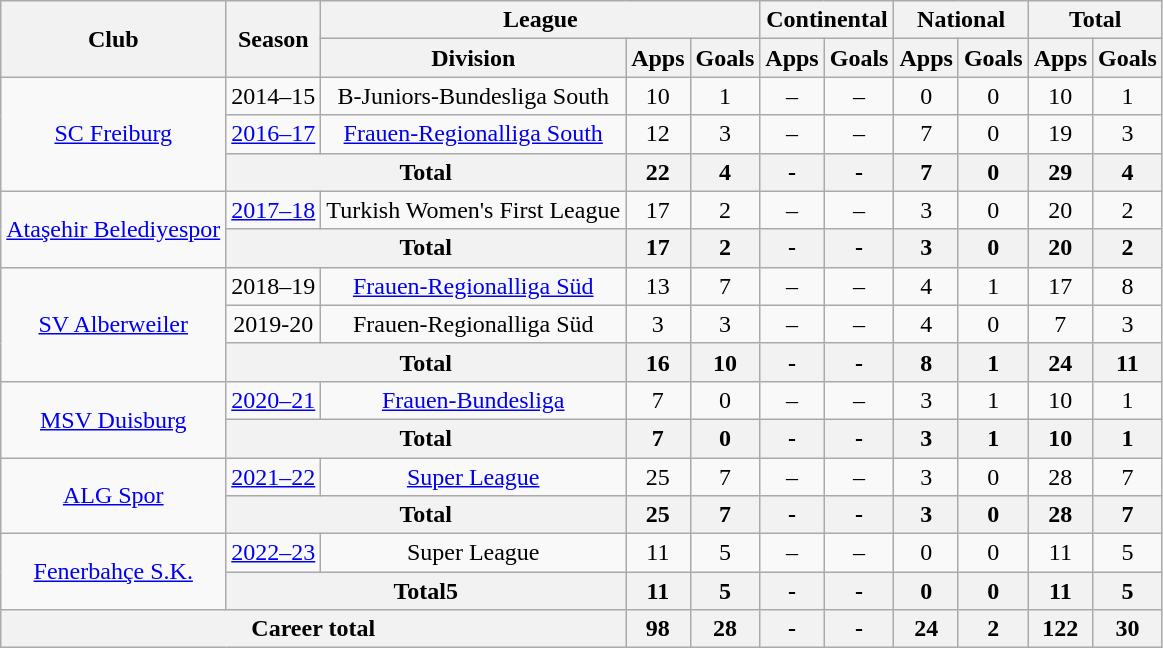<table class="wikitable" style="text-align: center;">
<tr>
<th rowspan=2>Club</th>
<th rowspan=2>Season</th>
<th colspan=3>League</th>
<th colspan=2>Continental</th>
<th colspan=2>National</th>
<th colspan=2>Total</th>
</tr>
<tr>
<th>Division</th>
<th>Apps</th>
<th>Goals</th>
<th>Apps</th>
<th>Goals</th>
<th>Apps</th>
<th>Goals</th>
<th>Apps</th>
<th>Goals</th>
</tr>
<tr>
<td rowspan=3><a href='#'>SC Freiburg</a></td>
<td>2014–15</td>
<td>B-Juniors-Bundesliga South</td>
<td>10</td>
<td>1</td>
<td>–</td>
<td>–</td>
<td>0</td>
<td>0</td>
<td>10</td>
<td>1</td>
</tr>
<tr>
<td><a href='#'>2016–17</a></td>
<td><a href='#'>Frauen-Regionalliga South</a></td>
<td>12</td>
<td>3</td>
<td>–</td>
<td>–</td>
<td>7</td>
<td>0</td>
<td>19</td>
<td>3</td>
</tr>
<tr>
<th colspan=2>Total</th>
<th>22</th>
<th>4</th>
<th>-</th>
<th>-</th>
<th>7</th>
<th>0</th>
<th>29</th>
<th>4</th>
</tr>
<tr>
<td rowspan=2><a href='#'>Ataşehir Belediyespor</a></td>
<td><a href='#'>2017–18</a></td>
<td>Turkish Women's First League</td>
<td>17</td>
<td>2</td>
<td>–</td>
<td>–</td>
<td>3</td>
<td>0</td>
<td>20</td>
<td>2</td>
</tr>
<tr>
<th colspan=2>Total</th>
<th>17</th>
<th>2</th>
<th>-</th>
<th>-</th>
<th>3</th>
<th>0</th>
<th>20</th>
<th>2</th>
</tr>
<tr>
<td rowspan=3><a href='#'>SV Alberweiler</a></td>
<td>2018–19</td>
<td><a href='#'>Frauen-Regionalliga Süd</a></td>
<td>13</td>
<td>7</td>
<td>–</td>
<td>–</td>
<td>4</td>
<td>1</td>
<td>17</td>
<td>8</td>
</tr>
<tr>
<td>2019-20</td>
<td>Frauen-Regionalliga Süd</td>
<td>3</td>
<td>3</td>
<td>–</td>
<td>–</td>
<td>4</td>
<td>0</td>
<td>7</td>
<td>3</td>
</tr>
<tr>
<th colspan=2>Total</th>
<th>16</th>
<th>10</th>
<th>-</th>
<th>-</th>
<th>8</th>
<th>1</th>
<th>24</th>
<th>11</th>
</tr>
<tr>
<td rowspan=2><a href='#'>MSV Duisburg</a></td>
<td><a href='#'>2020–21</a></td>
<td><a href='#'>Frauen-Bundesliga</a></td>
<td>7</td>
<td>0</td>
<td>–</td>
<td>–</td>
<td>3</td>
<td>1</td>
<td>10</td>
<td>1</td>
</tr>
<tr>
<th colspan=2>Total</th>
<th>7</th>
<th>0</th>
<th>-</th>
<th>-</th>
<th>3</th>
<th>1</th>
<th>10</th>
<th>1</th>
</tr>
<tr>
<td rowspan=2><a href='#'>ALG Spor</a></td>
<td><a href='#'>2021–22</a></td>
<td><a href='#'>Super League</a></td>
<td>25</td>
<td>7</td>
<td>–</td>
<td>–</td>
<td>3</td>
<td>0</td>
<td>28</td>
<td>7</td>
</tr>
<tr>
<th colspan="2">Total</th>
<th>25</th>
<th>7</th>
<th>-</th>
<th>-</th>
<th>3</th>
<th>0</th>
<th>28</th>
<th>7</th>
</tr>
<tr>
<td rowspan=2><a href='#'>Fenerbahçe S.K.</a></td>
<td><a href='#'>2022–23</a></td>
<td>Super League</td>
<td>11</td>
<td>5</td>
<td>–</td>
<td>–</td>
<td>0</td>
<td>0</td>
<td>11</td>
<td>5</td>
</tr>
<tr>
<th colspan="2">Total5</th>
<th>11</th>
<th>5</th>
<th>-</th>
<th>-</th>
<th>0</th>
<th>0</th>
<th>11</th>
<th>5</th>
</tr>
<tr>
<th colspan=3>Career total</th>
<th>98</th>
<th>28</th>
<th>-</th>
<th>-</th>
<th>24</th>
<th>2</th>
<th>122</th>
<th>30</th>
</tr>
</table>
